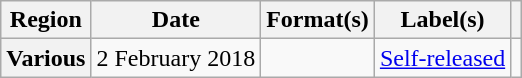<table class="wikitable plainrowheaders">
<tr>
<th scope="col">Region</th>
<th scope="col">Date</th>
<th scope="col">Format(s)</th>
<th scope="col">Label(s)</th>
<th scope="col"></th>
</tr>
<tr>
<th scope="row">Various</th>
<td>2 February 2018</td>
<td></td>
<td><a href='#'>Self-released</a></td>
<td style="text-align:center;"></td>
</tr>
</table>
